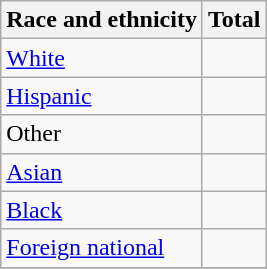<table class="wikitable floatright sortable collapsible"; text-align:right; font-size:80%;">
<tr>
<th>Race and ethnicity</th>
<th colspan="2" data-sort-type=number>Total</th>
</tr>
<tr>
<td><a href='#'>White</a></td>
<td style="text-align:right"></td>
</tr>
<tr>
<td><a href='#'>Hispanic</a></td>
<td style="text-align:right"></td>
</tr>
<tr>
<td>Other</td>
<td style="text-align:right"></td>
</tr>
<tr>
<td><a href='#'>Asian</a></td>
<td style="text-align:right"></td>
</tr>
<tr>
<td><a href='#'>Black</a></td>
<td style="text-align:right"></td>
</tr>
<tr>
<td><a href='#'>Foreign national</a></td>
<td style="text-align:right"></td>
</tr>
<tr>
</tr>
</table>
